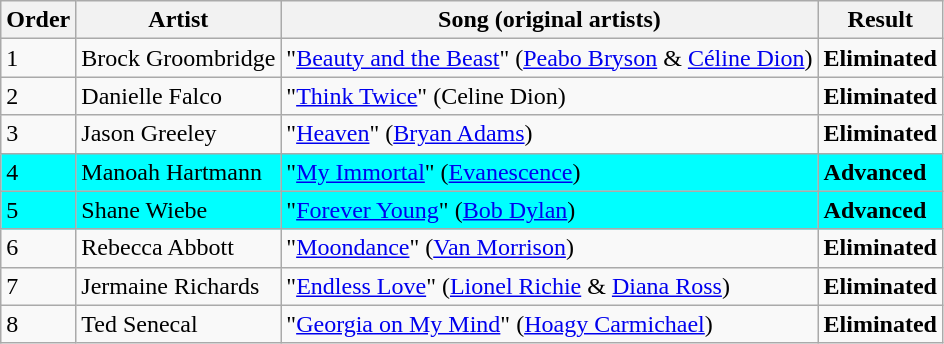<table class=wikitable>
<tr>
<th>Order</th>
<th>Artist</th>
<th>Song (original artists)</th>
<th>Result</th>
</tr>
<tr>
<td>1</td>
<td>Brock Groombridge</td>
<td>"<a href='#'>Beauty and the Beast</a>" (<a href='#'>Peabo Bryson</a> & <a href='#'>Céline Dion</a>)</td>
<td><strong>Eliminated</strong></td>
</tr>
<tr>
<td>2</td>
<td>Danielle Falco</td>
<td>"<a href='#'>Think Twice</a>" (Celine Dion)</td>
<td><strong>Eliminated</strong></td>
</tr>
<tr>
<td>3</td>
<td>Jason Greeley</td>
<td>"<a href='#'>Heaven</a>" (<a href='#'>Bryan Adams</a>)</td>
<td><strong>Eliminated</strong></td>
</tr>
<tr style="background:cyan;">
<td>4</td>
<td>Manoah Hartmann</td>
<td>"<a href='#'>My Immortal</a>" (<a href='#'>Evanescence</a>)</td>
<td><strong>Advanced</strong></td>
</tr>
<tr style="background:cyan;">
<td>5</td>
<td>Shane Wiebe</td>
<td>"<a href='#'>Forever Young</a>" (<a href='#'>Bob Dylan</a>)</td>
<td><strong>Advanced</strong></td>
</tr>
<tr>
<td>6</td>
<td>Rebecca Abbott</td>
<td>"<a href='#'>Moondance</a>" (<a href='#'>Van Morrison</a>)</td>
<td><strong>Eliminated</strong></td>
</tr>
<tr>
<td>7</td>
<td>Jermaine Richards</td>
<td>"<a href='#'>Endless Love</a>" (<a href='#'>Lionel Richie</a> & <a href='#'>Diana Ross</a>)</td>
<td><strong>Eliminated</strong></td>
</tr>
<tr>
<td>8</td>
<td>Ted Senecal</td>
<td>"<a href='#'>Georgia on My Mind</a>" (<a href='#'>Hoagy Carmichael</a>)</td>
<td><strong>Eliminated</strong></td>
</tr>
</table>
